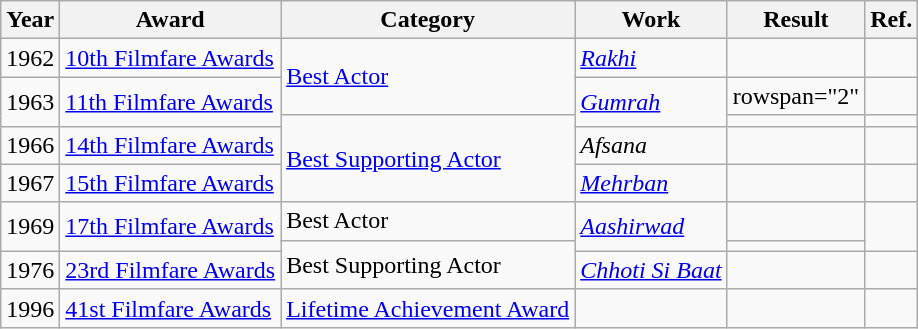<table class="wikitable">
<tr>
<th>Year</th>
<th>Award</th>
<th>Category</th>
<th>Work</th>
<th>Result</th>
<th>Ref.</th>
</tr>
<tr>
<td>1962</td>
<td><a href='#'>10th Filmfare Awards</a></td>
<td rowspan="2"><a href='#'>Best Actor</a></td>
<td><em><a href='#'>Rakhi</a></em></td>
<td></td>
<td></td>
</tr>
<tr>
<td rowspan="2">1963</td>
<td rowspan="2"><a href='#'>11th Filmfare Awards</a></td>
<td rowspan="2"><em><a href='#'>Gumrah</a></em></td>
<td>rowspan="2" </td>
<td></td>
</tr>
<tr>
<td rowspan="3"><a href='#'>Best Supporting Actor</a></td>
<td></td>
</tr>
<tr>
<td>1966</td>
<td><a href='#'>14th Filmfare Awards</a></td>
<td><em>Afsana</em></td>
<td></td>
<td></td>
</tr>
<tr>
<td>1967</td>
<td><a href='#'>15th Filmfare Awards</a></td>
<td><em><a href='#'>Mehrban</a></em></td>
<td></td>
<td></td>
</tr>
<tr>
<td rowspan="2">1969</td>
<td rowspan="2"><a href='#'>17th Filmfare Awards</a></td>
<td>Best Actor</td>
<td rowspan="2"><em><a href='#'>Aashirwad</a></em></td>
<td></td>
<td rowspan="2"></td>
</tr>
<tr>
<td rowspan="2">Best Supporting Actor</td>
<td></td>
</tr>
<tr>
<td>1976</td>
<td><a href='#'>23rd Filmfare Awards</a></td>
<td><em><a href='#'>Chhoti Si Baat</a></em></td>
<td></td>
<td></td>
</tr>
<tr>
<td>1996</td>
<td><a href='#'>41st Filmfare Awards</a></td>
<td><a href='#'>Lifetime Achievement Award</a></td>
<td></td>
<td></td>
<td></td>
</tr>
</table>
